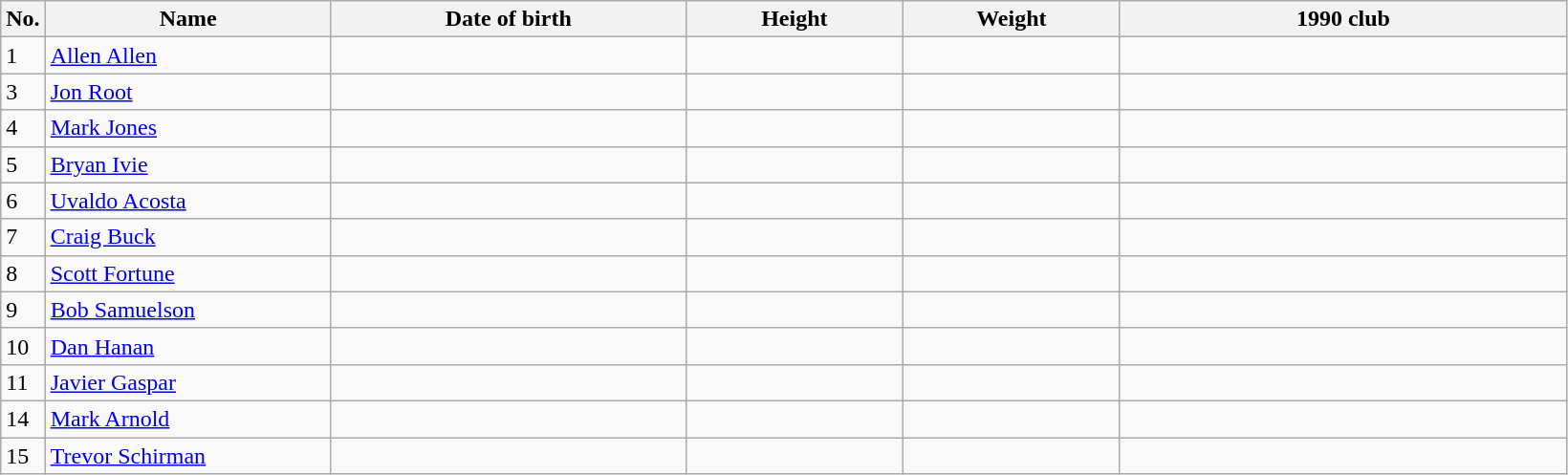<table class=wikitable sortable style=font-size:100%; text-align:center;>
<tr>
<th>No.</th>
<th style=width:12em>Name</th>
<th style=width:15em>Date of birth</th>
<th style=width:9em>Height</th>
<th style=width:9em>Weight</th>
<th style=width:19em>1990 club</th>
</tr>
<tr>
<td>1</td>
<td><a href='#'>Allen Allen</a></td>
<td></td>
<td></td>
<td></td>
<td></td>
</tr>
<tr>
<td>3</td>
<td><a href='#'>Jon Root</a></td>
<td></td>
<td></td>
<td></td>
<td></td>
</tr>
<tr>
<td>4</td>
<td><a href='#'>Mark Jones</a></td>
<td></td>
<td></td>
<td></td>
<td></td>
</tr>
<tr>
<td>5</td>
<td><a href='#'>Bryan Ivie</a></td>
<td></td>
<td></td>
<td></td>
<td></td>
</tr>
<tr>
<td>6</td>
<td><a href='#'>Uvaldo Acosta</a></td>
<td></td>
<td></td>
<td></td>
<td></td>
</tr>
<tr>
<td>7</td>
<td><a href='#'>Craig Buck</a></td>
<td></td>
<td></td>
<td></td>
<td></td>
</tr>
<tr>
<td>8</td>
<td><a href='#'>Scott Fortune</a></td>
<td></td>
<td></td>
<td></td>
<td></td>
</tr>
<tr>
<td>9</td>
<td><a href='#'>Bob Samuelson</a></td>
<td></td>
<td></td>
<td></td>
<td></td>
</tr>
<tr>
<td>10</td>
<td><a href='#'>Dan Hanan</a></td>
<td></td>
<td></td>
<td></td>
<td></td>
</tr>
<tr>
<td>11</td>
<td><a href='#'>Javier Gaspar</a></td>
<td></td>
<td></td>
<td></td>
<td></td>
</tr>
<tr>
<td>14</td>
<td><a href='#'>Mark Arnold</a></td>
<td></td>
<td></td>
<td></td>
<td></td>
</tr>
<tr>
<td>15</td>
<td><a href='#'>Trevor Schirman</a></td>
<td></td>
<td></td>
<td></td>
<td></td>
</tr>
</table>
